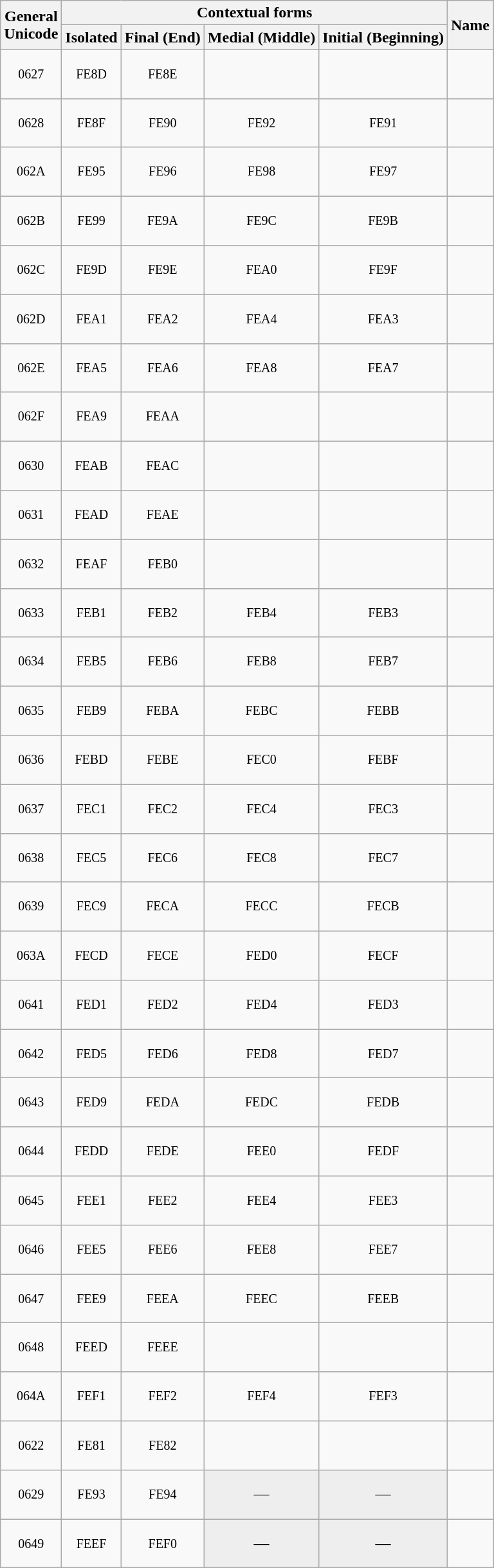<table class="wikitable">
<tr>
<th rowspan="2">General<br>Unicode</th>
<th colspan="4">Contextual forms</th>
<th rowspan="2">Name</th>
</tr>
<tr>
<th>Isolated</th>
<th>Final (End)</th>
<th>Medial (Middle)</th>
<th>Initial (Beginning)</th>
</tr>
<tr align="center">
<td style="line-height:180%;padding:10px;"><small>0627</small><br><span></span></td>
<td style="line-height:180%;padding:10px;"><small>FE8D</small><br><span></span></td>
<td style="line-height:180%;padding:10px;"><small>FE8E</small><br><span></span></td>
<td style="line-height:180%;padding:10px;"></td>
<td style="line-height:180%;padding:10px;"></td>
<td></td>
</tr>
<tr align="center">
<td style="line-height:180%;padding:10px;"><small>0628</small><br><span></span></td>
<td style="line-height:180%;padding:10px;"><small>FE8F</small><br><span></span></td>
<td style="line-height:180%;padding:10px;"><small>FE90</small><br><span></span></td>
<td style="line-height:180%;padding:10px;"><small>FE92</small><br><span></span></td>
<td style="line-height:180%;padding:10px;"><small>FE91</small><br><span></span></td>
<td></td>
</tr>
<tr align="center">
<td style="line-height:180%;padding:10px;"><small>062A</small><br><span></span></td>
<td style="line-height:180%;padding:10px;"><small>FE95</small><br><span></span></td>
<td style="line-height:180%;padding:10px;"><small>FE96</small><br><span></span></td>
<td style="line-height:180%;padding:10px;"><small>FE98</small><br><span></span></td>
<td style="line-height:180%;padding:10px;"><small>FE97</small><br><span></span></td>
<td></td>
</tr>
<tr align="center">
<td style="line-height:180%;padding:10px;"><small>062B</small><br><span></span></td>
<td style="line-height:180%;padding:10px;"><small>FE99</small><br><span></span></td>
<td style="line-height:180%;padding:10px;"><small>FE9A</small><br><span></span></td>
<td style="line-height:180%;padding:10px;"><small>FE9C</small><br><span></span></td>
<td style="line-height:180%;padding:10px;"><small>FE9B</small><br><span></span></td>
<td></td>
</tr>
<tr align="center">
<td style="line-height:180%;padding:10px;"><small>062C</small><br><span></span></td>
<td style="line-height:180%;padding:10px;"><small>FE9D</small><br><span></span></td>
<td style="line-height:180%;padding:10px;"><small>FE9E</small><br><span></span></td>
<td style="line-height:180%;padding:10px;"><small>FEA0</small><br><span></span></td>
<td style="line-height:180%;padding:10px;"><small>FE9F</small><br><span></span></td>
<td></td>
</tr>
<tr align="center">
<td style="line-height:180%;padding:10px;"><small>062D</small><br><span></span></td>
<td style="line-height:180%;padding:10px;"><small>FEA1</small><br><span></span></td>
<td style="line-height:180%;padding:10px;"><small>FEA2</small><br><span></span></td>
<td style="line-height:180%;padding:10px;"><small>FEA4</small><br><span></span></td>
<td style="line-height:180%;padding:10px;"><small>FEA3</small><br><span></span></td>
<td></td>
</tr>
<tr align="center">
<td style="line-height:180%;padding:10px;"><small>062E</small><br><span></span></td>
<td style="line-height:180%;padding:10px;"><small>FEA5</small><br><span></span></td>
<td style="line-height:180%;padding:10px;"><small>FEA6</small><br><span></span></td>
<td style="line-height:180%;padding:10px;"><small>FEA8</small><br><span></span></td>
<td style="line-height:180%;padding:10px;"><small>FEA7</small><br><span></span></td>
<td></td>
</tr>
<tr align="center">
<td style="line-height:180%;padding:10px;"><small>062F</small><br><span></span></td>
<td style="line-height:180%;padding:10px;"><small>FEA9</small><br><span></span></td>
<td style="line-height:180%;padding:10px;"><small>FEAA</small><br><span></span></td>
<td style="line-height:180%;padding:10px;"></td>
<td style="line-height:180%;padding:10px;"></td>
<td></td>
</tr>
<tr align="center">
<td style="line-height:180%;padding:10px;"><small>0630</small><br><span></span></td>
<td style="line-height:180%;padding:10px;"><small>FEAB</small><br><span></span></td>
<td style="line-height:180%;padding:10px;"><small>FEAC</small><br><span></span></td>
<td style="line-height:180%;padding:10px;"></td>
<td style="line-height:180%;padding:10px;"></td>
<td></td>
</tr>
<tr align="center">
<td style="line-height:180%;padding:10px;"><small>0631</small><br><span></span></td>
<td style="line-height:180%;padding:10px;"><small>FEAD</small><br><span></span></td>
<td style="line-height:180%;padding:10px;"><small>FEAE</small><br><span></span></td>
<td style="line-height:180%;padding:10px;"></td>
<td style="line-height:180%;padding:10px;"></td>
<td></td>
</tr>
<tr align="center">
<td style="line-height:180%;padding:10px;"><small>0632</small><br><span></span></td>
<td style="line-height:180%;padding:10px;"><small>FEAF</small><br><span></span></td>
<td style="line-height:180%;padding:10px;"><small>FEB0</small><br><span></span></td>
<td style="line-height:180%;padding:10px;"></td>
<td style="line-height:180%;padding:10px;"></td>
<td></td>
</tr>
<tr align="center">
<td style="line-height:180%;padding:10px;"><small>0633</small><br><span></span></td>
<td style="line-height:180%;padding:10px;"><small>FEB1</small><br><span></span></td>
<td style="line-height:180%;padding:10px;"><small>FEB2</small><br><span></span></td>
<td style="line-height:180%;padding:10px;"><small>FEB4</small><br><span></span></td>
<td style="line-height:180%;padding:10px;"><small>FEB3</small><br><span></span></td>
<td></td>
</tr>
<tr align="center">
<td style="line-height:180%;padding:10px;"><small>0634</small><br><span></span></td>
<td style="line-height:180%;padding:10px;"><small>FEB5</small><br><span></span></td>
<td style="line-height:180%;padding:10px;"><small>FEB6</small><br><span></span></td>
<td style="line-height:180%;padding:10px;"><small>FEB8</small><br><span></span></td>
<td style="line-height:180%;padding:10px;"><small>FEB7</small><br><span></span></td>
<td></td>
</tr>
<tr align="center">
<td style="line-height:180%;padding:10px;"><small>0635</small><br><span></span></td>
<td style="line-height:180%;padding:10px;"><small>FEB9</small><br><span></span></td>
<td style="line-height:180%;padding:10px;"><small>FEBA</small><br><span></span></td>
<td style="line-height:180%;padding:10px;"><small>FEBC</small><br><span></span></td>
<td style="line-height:180%;padding:10px;"><small>FEBB</small><br><span></span></td>
<td></td>
</tr>
<tr align="center">
<td style="line-height:180%;padding:10px;"><small>0636</small><br><span></span></td>
<td style="line-height:180%;padding:10px;"><small>FEBD</small><br><span></span></td>
<td style="line-height:180%;padding:10px;"><small>FEBE</small><br><span></span></td>
<td style="line-height:180%;padding:10px;"><small>FEC0</small><br><span></span></td>
<td style="line-height:180%;padding:10px;"><small>FEBF</small><br><span></span></td>
<td></td>
</tr>
<tr align="center">
<td style="line-height:180%;padding:10px;"><small>0637</small><br><span></span></td>
<td style="line-height:180%;padding:10px;"><small>FEC1</small><br><span></span></td>
<td style="line-height:180%;padding:10px;"><small>FEC2</small><br><span></span></td>
<td style="line-height:180%;padding:10px;"><small>FEC4</small><br><span></span></td>
<td style="line-height:180%;padding:10px;"><small>FEC3</small><br><span></span></td>
<td></td>
</tr>
<tr align="center">
<td style="line-height:180%;padding:10px;"><small>0638</small><br><span></span></td>
<td style="line-height:180%;padding:10px;"><small>FEC5</small><br><span></span></td>
<td style="line-height:180%;padding:10px;"><small>FEC6</small><br><span></span></td>
<td style="line-height:180%;padding:10px;"><small>FEC8</small><br><span></span></td>
<td style="line-height:180%;padding:10px;"><small>FEC7</small><br><span></span></td>
<td></td>
</tr>
<tr align="center">
<td style="line-height:180%;padding:10px;"><small>0639</small><br><span></span></td>
<td style="line-height:180%;padding:10px;"><small>FEC9</small><br><span></span></td>
<td style="line-height:180%;padding:10px;"><small>FECA</small><br><span></span></td>
<td style="line-height:180%;padding:10px;"><small>FECC</small><br><span></span></td>
<td style="line-height:180%;padding:10px;"><small>FECB</small><br><span></span></td>
<td></td>
</tr>
<tr align="center">
<td style="line-height:180%;padding:10px;"><small>063A</small><br><span></span></td>
<td style="line-height:180%;padding:10px;"><small>FECD</small><br><span></span></td>
<td style="line-height:180%;padding:10px;"><small>FECE</small><br><span></span></td>
<td style="line-height:180%;padding:10px;"><small>FED0</small><br><span></span></td>
<td style="line-height:180%;padding:10px;"><small>FECF</small><br><span></span></td>
<td></td>
</tr>
<tr align="center">
<td style="line-height:180%;padding:10px;"><small>0641</small><br><span></span></td>
<td style="line-height:180%;padding:10px;"><small>FED1</small><br><span></span></td>
<td style="line-height:180%;padding:10px;"><small>FED2</small><br><span></span></td>
<td style="line-height:180%;padding:10px;"><small>FED4</small><br><span></span></td>
<td style="line-height:180%;padding:10px;"><small>FED3</small><br><span></span></td>
<td></td>
</tr>
<tr align="center">
<td style="line-height:180%;padding:10px;"><small>0642</small><br><span></span></td>
<td style="line-height:180%;padding:10px;"><small>FED5</small><br><span></span></td>
<td style="line-height:180%;padding:10px;"><small>FED6</small><br><span></span></td>
<td style="line-height:180%;padding:10px;"><small>FED8</small><br><span></span></td>
<td style="line-height:180%;padding:10px;"><small>FED7</small><br><span></span></td>
<td></td>
</tr>
<tr align="center">
<td style="line-height:180%;padding:10px;"><small>0643</small><br><span></span></td>
<td style="line-height:180%;padding:10px;"><small>FED9</small><br><span></span></td>
<td style="line-height:180%;padding:10px;"><small>FEDA</small><br><span></span></td>
<td style="line-height:180%;padding:10px;"><small>FEDC</small><br><span></span></td>
<td style="line-height:180%;padding:10px;"><small>FEDB</small><br><span></span></td>
<td></td>
</tr>
<tr align="center">
<td style="line-height:180%;padding:10px;"><small>0644</small><br><span></span></td>
<td style="line-height:180%;padding:10px;"><small>FEDD</small><br><span></span></td>
<td style="line-height:180%;padding:10px;"><small>FEDE</small><br><span></span></td>
<td style="line-height:180%;padding:10px;"><small>FEE0</small><br><span></span></td>
<td style="line-height:180%;padding:10px;"><small>FEDF</small><br><span></span></td>
<td></td>
</tr>
<tr align="center">
<td style="line-height:180%;padding:10px;"><small>0645</small><br><span></span></td>
<td style="line-height:180%;padding:10px;"><small>FEE1</small><br><span></span></td>
<td style="line-height:180%;padding:10px;"><small>FEE2</small><br><span></span></td>
<td style="line-height:180%;padding:10px;"><small>FEE4</small><br><span></span></td>
<td style="line-height:180%;padding:10px;"><small>FEE3</small><br><span></span></td>
<td></td>
</tr>
<tr align="center">
<td style="line-height:180%;padding:10px;"><small>0646</small><br><span></span></td>
<td style="line-height:180%;padding:10px;"><small>FEE5</small><br><span></span></td>
<td style="line-height:180%;padding:10px;"><small>FEE6</small><br><span></span></td>
<td style="line-height:180%;padding:10px;"><small>FEE8</small><br><span></span></td>
<td style="line-height:180%;padding:10px;"><small>FEE7</small><br><span></span></td>
<td></td>
</tr>
<tr align="center">
<td style="line-height:180%;padding:10px;"><small>0647</small><br><span></span></td>
<td style="line-height:180%;padding:10px;"><small>FEE9</small><br><span></span></td>
<td style="line-height:180%;padding:10px;"><small>FEEA</small><br><span></span></td>
<td style="line-height:180%;padding:10px;"><small>FEEC</small><br><span></span></td>
<td style="line-height:180%;padding:10px;"><small>FEEB</small><br><span></span></td>
<td></td>
</tr>
<tr align="center">
<td style="line-height:180%;padding:10px;"><small>0648</small><br><span></span></td>
<td style="line-height:180%;padding:10px;"><small>FEED</small><br><span></span></td>
<td style="line-height:180%;padding:10px;"><small>FEEE</small><br><span></span></td>
<td style="line-height:180%;padding:10px;"></td>
<td style="line-height:180%;padding:10px;"></td>
<td></td>
</tr>
<tr align="center">
<td style="line-height:180%;padding:10px;"><small>064A</small><br><span></span></td>
<td style="line-height:180%;padding:10px;"><small>FEF1</small><br><span></span></td>
<td style="line-height:180%;padding:10px;"><small>FEF2</small><br><span></span></td>
<td style="line-height:180%;padding:10px;"><small>FEF4</small><br><span></span></td>
<td style="line-height:180%;padding:10px;"><small>FEF3</small><br><span></span></td>
<td></td>
</tr>
<tr align="center">
<td style="line-height:180%;padding:10px;"><small>0622</small><br><span></span></td>
<td style="line-height:180%;padding:10px;"><small>FE81</small><br><span></span></td>
<td style="line-height:180%;padding:10px;"><small>FE82</small><br><span></span></td>
<td style="line-height:180%;padding:10px;"></td>
<td style="line-height:180%;padding:10px;"></td>
<td></td>
</tr>
<tr align="center">
<td style="line-height:180%;padding:10px;"><small>0629</small><br><span></span></td>
<td style="line-height:180%;padding:10px;"><small>FE93</small><br><span></span></td>
<td style="line-height:180%;padding:10px;"><small>FE94</small><br><span></span></td>
<td style="line-height:180%;padding:10px;background:#EEEEEE" colspan="1">—</td>
<td style="line-height:180%;padding:10px;background:#EEEEEE" colspan="1">—</td>
<td></td>
</tr>
<tr align="center">
<td style="line-height:180%;padding:10px;"><small>0649</small><br><span></span></td>
<td style="line-height:180%;padding:10px;"><small>FEEF</small><br><span></span></td>
<td style="line-height:180%;padding:10px;"><small>FEF0</small><br><span></span></td>
<td style="line-height:180%;padding:10px;background:#EEEEEE" colspan="1">—</td>
<td style="line-height:180%;padding:10px;background:#EEEEEE" colspan="1">—</td>
<td></td>
</tr>
</table>
